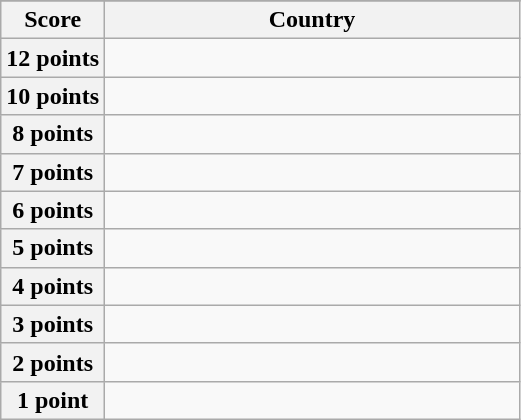<table class="wikitable">
<tr>
</tr>
<tr>
<th scope="col" width="20%">Score</th>
<th scope="col">Country</th>
</tr>
<tr>
<th scope="row">12 points</th>
<td></td>
</tr>
<tr>
<th scope="row">10 points</th>
<td></td>
</tr>
<tr>
<th scope="row">8 points</th>
<td></td>
</tr>
<tr>
<th scope="row">7 points</th>
<td></td>
</tr>
<tr>
<th scope="row">6 points</th>
<td></td>
</tr>
<tr>
<th scope="row">5 points</th>
<td></td>
</tr>
<tr>
<th scope="row">4 points</th>
<td></td>
</tr>
<tr>
<th scope="row">3 points</th>
<td></td>
</tr>
<tr>
<th scope="row">2 points</th>
<td></td>
</tr>
<tr>
<th scope="row">1 point</th>
<td></td>
</tr>
</table>
